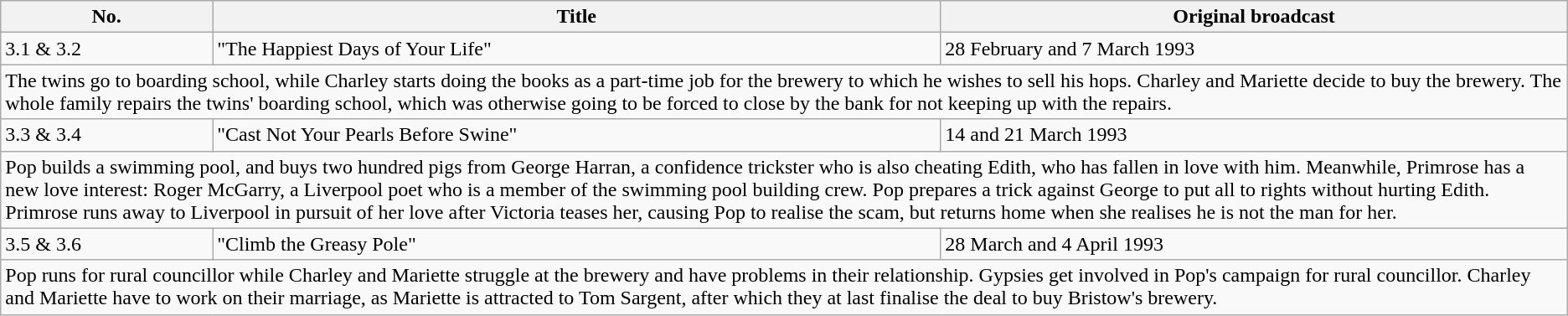<table class="wikitable">
<tr>
<th>No.</th>
<th>Title</th>
<th>Original broadcast</th>
</tr>
<tr>
<td>3.1 & 3.2</td>
<td>"The Happiest Days of Your Life"</td>
<td>28 February and 7 March 1993</td>
</tr>
<tr>
<td colspan="3">The twins go to boarding school, while Charley starts doing the books as a part-time job for the brewery to which he wishes to sell his hops. Charley and Mariette decide to buy the brewery. The whole family repairs the twins' boarding school, which was otherwise going to be forced to close by the bank for not keeping up with the repairs.</td>
</tr>
<tr>
<td>3.3 & 3.4</td>
<td>"Cast Not Your Pearls Before Swine"</td>
<td>14 and 21 March 1993</td>
</tr>
<tr>
<td colspan="3">Pop builds a swimming pool, and buys two hundred pigs from George Harran, a confidence trickster who is also cheating Edith, who has fallen in love with him. Meanwhile, Primrose has a new love interest: Roger McGarry, a Liverpool poet who is a member of the swimming pool building crew. Pop prepares a trick against George to put all to rights without hurting Edith. Primrose runs away to Liverpool in pursuit of her love after Victoria teases her, causing Pop to realise the scam, but returns home when she realises he is not the man for her.</td>
</tr>
<tr>
<td>3.5 & 3.6</td>
<td>"Climb the Greasy Pole"</td>
<td>28 March and 4 April 1993</td>
</tr>
<tr>
<td colspan="3">Pop runs for rural councillor while Charley and Mariette struggle at the brewery and have problems in their relationship. Gypsies get involved in Pop's campaign for rural councillor. Charley and Mariette have to work on their marriage, as Mariette is attracted to Tom Sargent, after which they at last finalise the deal to buy Bristow's brewery.</td>
</tr>
</table>
